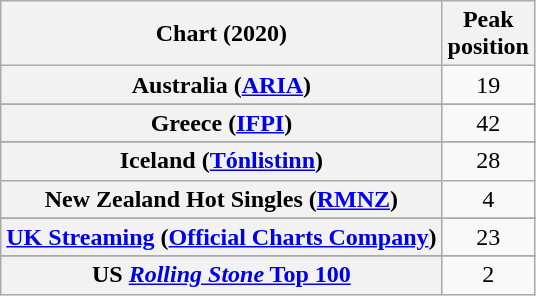<table class="wikitable sortable plainrowheaders" style="text-align:center">
<tr>
<th scope="col">Chart (2020)</th>
<th scope="col">Peak<br>position</th>
</tr>
<tr>
<th scope="row">Australia (<a href='#'>ARIA</a>)</th>
<td>19</td>
</tr>
<tr>
</tr>
<tr>
</tr>
<tr>
<th scope="row">Greece (<a href='#'>IFPI</a>)</th>
<td>42</td>
</tr>
<tr>
</tr>
<tr>
<th scope="row">Iceland (<a href='#'>Tónlistinn</a>)</th>
<td>28</td>
</tr>
<tr>
<th scope="row">New Zealand Hot Singles (<a href='#'>RMNZ</a>)</th>
<td>4</td>
</tr>
<tr>
</tr>
<tr>
<th scope="row"><a href='#'>UK Streaming</a> (<a href='#'>Official Charts Company</a>)</th>
<td>23</td>
</tr>
<tr>
</tr>
<tr>
</tr>
<tr>
<th scope="row">US <a href='#'><em>Rolling Stone</em> Top 100</a></th>
<td>2</td>
</tr>
</table>
